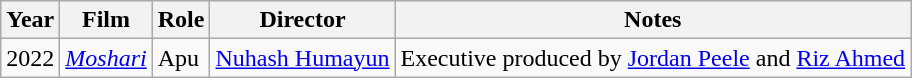<table class="wikitable">
<tr>
<th>Year</th>
<th>Film</th>
<th>Role</th>
<th>Director</th>
<th>Notes</th>
</tr>
<tr>
<td>2022</td>
<td><em><a href='#'>Moshari</a></em></td>
<td>Apu</td>
<td><a href='#'>Nuhash Humayun</a></td>
<td>Executive produced by <a href='#'>Jordan Peele</a> and <a href='#'>Riz Ahmed</a></td>
</tr>
</table>
